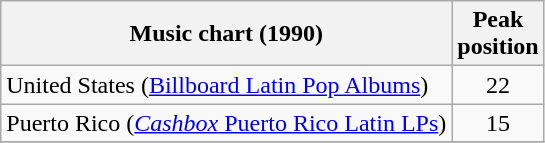<table class="wikitable sortable plainrowheaders">
<tr>
<th>Music chart (1990)</th>
<th>Peak<br>position</th>
</tr>
<tr>
<td>United States (<a href='#'>Billboard Latin Pop Albums</a>)</td>
<td align="center">22</td>
</tr>
<tr>
<td>Puerto Rico (<a href='#'><em>Cashbox</em> Puerto Rico Latin LPs</a>)</td>
<td align="center">15</td>
</tr>
<tr>
</tr>
</table>
